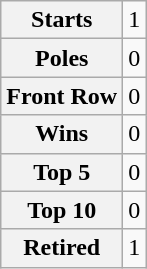<table class="wikitable" style="text-align:center">
<tr>
<th>Starts</th>
<td>1</td>
</tr>
<tr>
<th>Poles</th>
<td>0</td>
</tr>
<tr>
<th>Front Row</th>
<td>0</td>
</tr>
<tr>
<th>Wins</th>
<td>0</td>
</tr>
<tr>
<th>Top 5</th>
<td>0</td>
</tr>
<tr>
<th>Top 10</th>
<td>0</td>
</tr>
<tr>
<th>Retired</th>
<td>1</td>
</tr>
</table>
